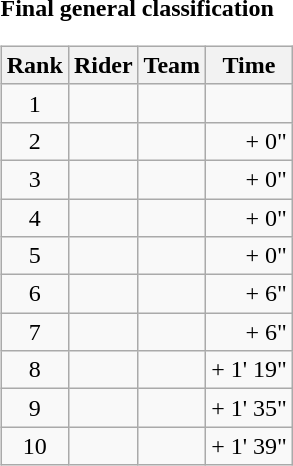<table>
<tr>
<td><strong>Final general classification</strong><br><table class="wikitable">
<tr>
<th scope="col">Rank</th>
<th scope="col">Rider</th>
<th scope="col">Team</th>
<th scope="col">Time</th>
</tr>
<tr>
<td style="text-align:center;">1</td>
<td></td>
<td></td>
<td style="text-align:right;"></td>
</tr>
<tr>
<td style="text-align:center;">2</td>
<td></td>
<td></td>
<td style="text-align:right;">+ 0"</td>
</tr>
<tr>
<td style="text-align:center;">3</td>
<td></td>
<td></td>
<td style="text-align:right;">+ 0"</td>
</tr>
<tr>
<td style="text-align:center;">4</td>
<td></td>
<td></td>
<td style="text-align:right;">+ 0"</td>
</tr>
<tr>
<td style="text-align:center;">5</td>
<td></td>
<td></td>
<td style="text-align:right;">+ 0"</td>
</tr>
<tr>
<td style="text-align:center;">6</td>
<td></td>
<td></td>
<td style="text-align:right;">+ 6"</td>
</tr>
<tr>
<td style="text-align:center;">7</td>
<td></td>
<td></td>
<td style="text-align:right;">+ 6"</td>
</tr>
<tr>
<td style="text-align:center;">8</td>
<td></td>
<td></td>
<td style="text-align:right;">+ 1' 19"</td>
</tr>
<tr>
<td style="text-align:center;">9</td>
<td></td>
<td></td>
<td style="text-align:right;">+ 1' 35"</td>
</tr>
<tr>
<td style="text-align:center;">10</td>
<td></td>
<td></td>
<td style="text-align:right;">+ 1' 39"</td>
</tr>
</table>
</td>
</tr>
</table>
